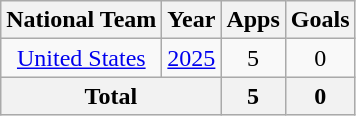<table class="wikitable" style="text-align:center">
<tr>
<th>National Team</th>
<th>Year</th>
<th>Apps</th>
<th>Goals</th>
</tr>
<tr>
<td rowspan=1><a href='#'>United States</a></td>
<td><a href='#'>2025</a></td>
<td>5</td>
<td>0</td>
</tr>
<tr>
<th colspan=2>Total</th>
<th>5</th>
<th>0</th>
</tr>
</table>
